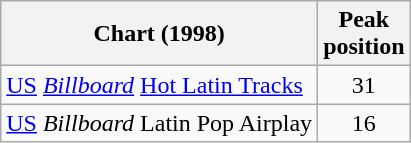<table class="wikitable">
<tr>
<th align="left">Chart (1998)</th>
<th align="left">Peak<br>position</th>
</tr>
<tr>
<td align="left"><a href='#'>US</a> <a href='#'><em>Billboard</em></a> <a href='#'>Hot Latin Tracks</a></td>
<td align="center">31</td>
</tr>
<tr>
<td align="left"><a href='#'>US</a> <em>Billboard</em> Latin Pop Airplay </td>
<td align="center">16</td>
</tr>
</table>
